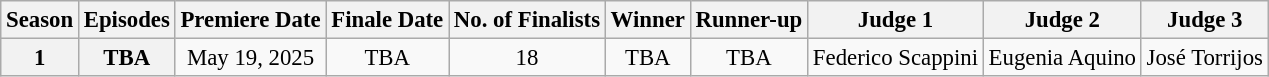<table class="wikitable"  style="text-align:center; font-size:95%;">
<tr>
<th>Season</th>
<th>Episodes</th>
<th>Premiere Date</th>
<th>Finale Date</th>
<th>No. of Finalists</th>
<th>Winner</th>
<th>Runner-up</th>
<th>Judge 1</th>
<th>Judge 2</th>
<th>Judge 3</th>
</tr>
<tr>
<th>1</th>
<th>TBA</th>
<td>May 19, 2025</td>
<td>TBA</td>
<td>18</td>
<td>TBA</td>
<td>TBA</td>
<td>Federico Scappini</td>
<td>Eugenia Aquino</td>
<td>José Torrijos</td>
</tr>
</table>
